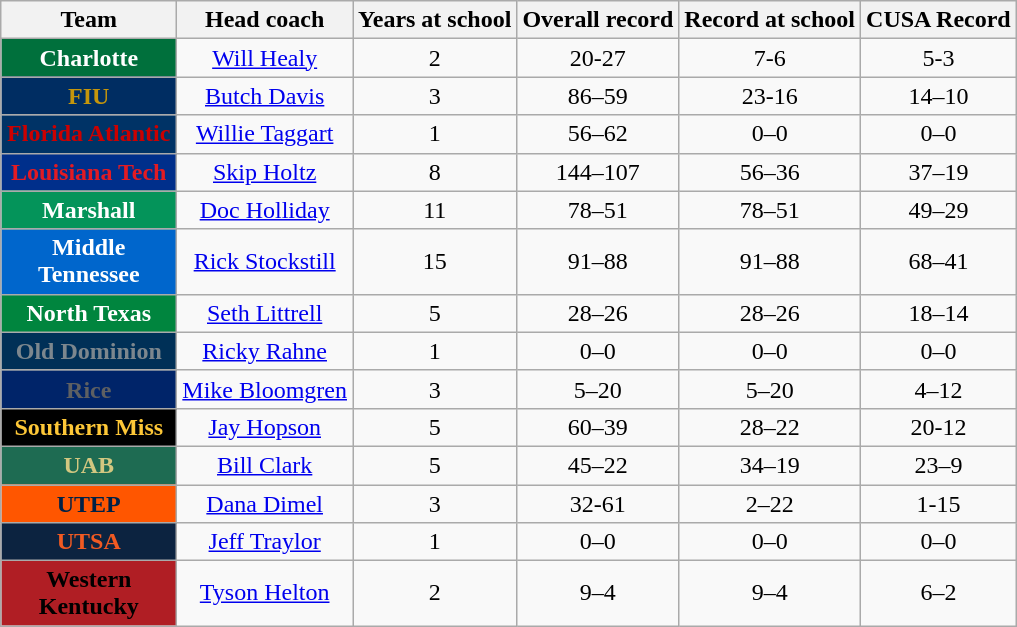<table class="wikitable sortable" style="text-align: center;">
<tr>
<th width="110">Team</th>
<th>Head coach</th>
<th>Years at school</th>
<th>Overall record</th>
<th>Record at school</th>
<th>CUSA Record</th>
</tr>
<tr>
<th style="background:#00703C; color:#FFFFFF;">Charlotte</th>
<td><a href='#'>Will Healy</a></td>
<td>2</td>
<td>20-27</td>
<td>7-6</td>
<td>5-3</td>
</tr>
<tr>
<th style="background:#002d62; color:#c5960c;">FIU</th>
<td><a href='#'>Butch Davis</a></td>
<td>3</td>
<td>86–59</td>
<td>23-16</td>
<td>14–10</td>
</tr>
<tr>
<th style="background:#003366; color:#CC0000;">Florida Atlantic</th>
<td><a href='#'>Willie Taggart</a></td>
<td>1</td>
<td>56–62</td>
<td>0–0</td>
<td>0–0</td>
</tr>
<tr>
<th style="background:#002F8B; color:#E31B23;">Louisiana Tech</th>
<td><a href='#'>Skip Holtz</a></td>
<td>8</td>
<td>144–107</td>
<td>56–36</td>
<td>37–19</td>
</tr>
<tr>
<th style="background:#04945a; color:#FFFFFF;">Marshall</th>
<td><a href='#'>Doc Holliday</a></td>
<td>11</td>
<td>78–51</td>
<td>78–51</td>
<td>49–29</td>
</tr>
<tr>
<th style="background:#0066CC; color:#ffffff;">Middle Tennessee</th>
<td><a href='#'>Rick Stockstill</a></td>
<td>15</td>
<td>91–88</td>
<td>91–88</td>
<td>68–41</td>
</tr>
<tr>
<th style="background:#00853E; color:#FFFFFF;">North Texas</th>
<td><a href='#'>Seth Littrell</a></td>
<td>5</td>
<td>28–26</td>
<td>28–26</td>
<td>18–14</td>
</tr>
<tr>
<th style="background:#003057; color:#7c878e;">Old Dominion</th>
<td><a href='#'>Ricky Rahne</a></td>
<td>1</td>
<td>0–0</td>
<td>0–0</td>
<td>0–0</td>
</tr>
<tr>
<th style="background:#002469; color:#5e6062;">Rice</th>
<td><a href='#'>Mike Bloomgren</a></td>
<td>3</td>
<td>5–20</td>
<td>5–20</td>
<td>4–12</td>
</tr>
<tr>
<th style="background:#000000; color:#FDC737;">Southern Miss</th>
<td><a href='#'>Jay Hopson</a></td>
<td>5</td>
<td>60–39</td>
<td>28–22</td>
<td>20-12</td>
</tr>
<tr>
<th style="background:#1E6B52; color:#d2c780;">UAB</th>
<td><a href='#'>Bill Clark</a></td>
<td>5</td>
<td>45–22</td>
<td>34–19</td>
<td>23–9</td>
</tr>
<tr>
<th style="background:#ff5600; color:#002147;">UTEP</th>
<td><a href='#'>Dana Dimel</a></td>
<td>3</td>
<td>32-61</td>
<td>2–22</td>
<td>1-15</td>
</tr>
<tr>
<th style="background:#0c2340; color:#f15a22;">UTSA</th>
<td><a href='#'>Jeff Traylor</a></td>
<td>1</td>
<td>0–0</td>
<td>0–0</td>
<td>0–0</td>
</tr>
<tr>
<th style="background:#B01E24; color#FFFFFF;">Western Kentucky</th>
<td><a href='#'>Tyson Helton</a></td>
<td>2</td>
<td>9–4</td>
<td>9–4</td>
<td>6–2</td>
</tr>
</table>
